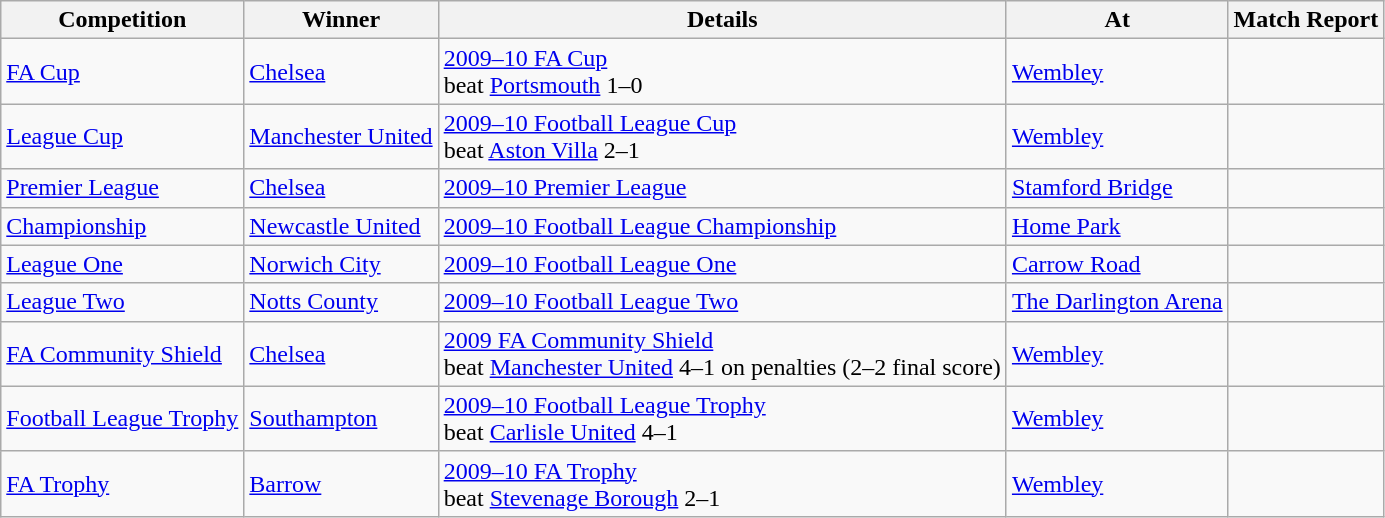<table class="wikitable">
<tr>
<th>Competition</th>
<th>Winner</th>
<th>Details</th>
<th>At</th>
<th>Match Report</th>
</tr>
<tr>
<td><a href='#'>FA Cup</a></td>
<td><a href='#'>Chelsea</a></td>
<td><a href='#'>2009–10 FA Cup</a><br>beat <a href='#'>Portsmouth</a> 1–0</td>
<td><a href='#'>Wembley</a></td>
<td></td>
</tr>
<tr>
<td><a href='#'>League Cup</a></td>
<td><a href='#'>Manchester United</a></td>
<td><a href='#'>2009–10 Football League Cup</a><br>beat <a href='#'>Aston Villa</a> 2–1</td>
<td><a href='#'>Wembley</a></td>
<td></td>
</tr>
<tr>
<td><a href='#'>Premier League</a></td>
<td><a href='#'>Chelsea</a></td>
<td><a href='#'>2009–10 Premier League</a></td>
<td><a href='#'>Stamford Bridge</a></td>
<td></td>
</tr>
<tr>
<td><a href='#'>Championship</a></td>
<td><a href='#'>Newcastle United</a></td>
<td><a href='#'>2009–10 Football League Championship</a></td>
<td><a href='#'>Home Park</a></td>
<td></td>
</tr>
<tr>
<td><a href='#'>League One</a></td>
<td><a href='#'>Norwich City</a></td>
<td><a href='#'>2009–10 Football League One</a></td>
<td><a href='#'>Carrow Road</a></td>
<td></td>
</tr>
<tr>
<td><a href='#'>League Two</a></td>
<td><a href='#'>Notts County</a></td>
<td><a href='#'>2009–10 Football League Two</a></td>
<td><a href='#'>The Darlington Arena</a></td>
<td></td>
</tr>
<tr>
<td><a href='#'>FA Community Shield</a></td>
<td><a href='#'>Chelsea</a></td>
<td><a href='#'>2009 FA Community Shield</a><br>beat <a href='#'>Manchester United</a> 4–1 on penalties (2–2 final score)</td>
<td><a href='#'>Wembley</a></td>
<td></td>
</tr>
<tr>
<td><a href='#'>Football League Trophy</a></td>
<td><a href='#'>Southampton</a></td>
<td><a href='#'>2009–10 Football League Trophy</a><br>beat <a href='#'>Carlisle United</a> 4–1</td>
<td><a href='#'>Wembley</a></td>
<td></td>
</tr>
<tr>
<td><a href='#'>FA Trophy</a></td>
<td><a href='#'>Barrow</a></td>
<td><a href='#'>2009–10 FA Trophy</a><br>beat <a href='#'>Stevenage Borough</a> 2–1</td>
<td><a href='#'>Wembley</a></td>
<td></td>
</tr>
</table>
